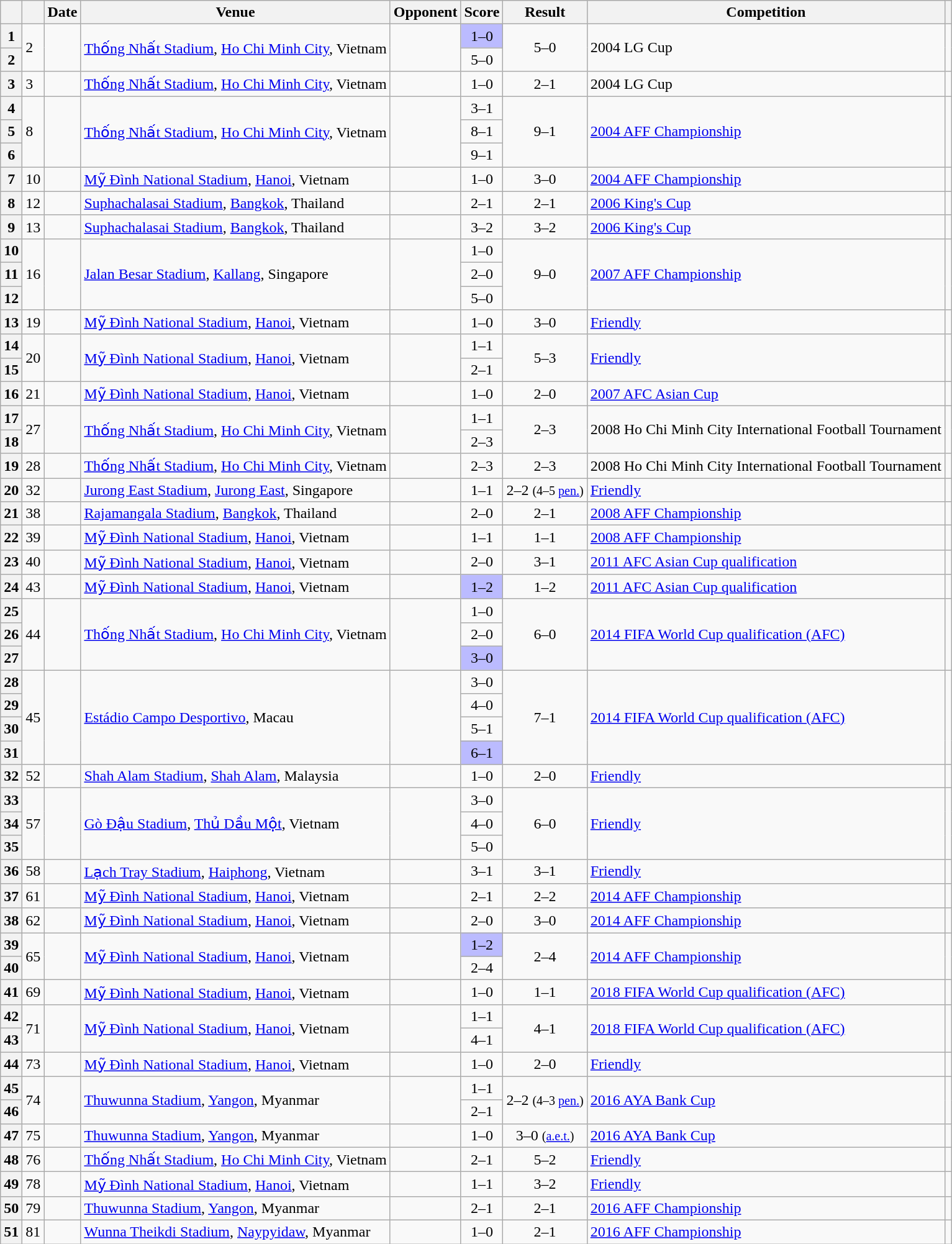<table class="sortable wikitable plainrowheaders">
<tr>
<th scope="col"></th>
<th scope="col"></th>
<th scope="col">Date</th>
<th scope="col">Venue</th>
<th scope="col">Opponent</th>
<th scope="col">Score</th>
<th scope="col">Result</th>
<th scope="col">Competition</th>
<th class="unsortable"></th>
</tr>
<tr>
<th scope="row">1</th>
<td rowspan="2">2</td>
<td rowspan="2"></td>
<td rowspan="2"><a href='#'>Thống Nhất Stadium</a>, <a href='#'>Ho Chi Minh City</a>, Vietnam</td>
<td rowspan="2"></td>
<td style="text-align:center;background: #BBBBFF;">1–0</td>
<td rowspan="2" style="text-align:center;">5–0</td>
<td rowspan="2">2004 LG Cup</td>
<td rowspan="2" align="center"></td>
</tr>
<tr>
<th scope="row">2</th>
<td style="text-align:center;">5–0</td>
</tr>
<tr>
<th scope="row">3</th>
<td>3</td>
<td></td>
<td><a href='#'>Thống Nhất Stadium</a>, <a href='#'>Ho Chi Minh City</a>, Vietnam</td>
<td></td>
<td style="text-align:center;">1–0</td>
<td style="text-align:center;">2–1</td>
<td>2004 LG Cup</td>
<td align="center"></td>
</tr>
<tr>
<th scope="row">4</th>
<td rowspan="3">8</td>
<td rowspan="3"></td>
<td rowspan="3"><a href='#'>Thống Nhất Stadium</a>, <a href='#'>Ho Chi Minh City</a>, Vietnam</td>
<td rowspan="3"></td>
<td style="text-align:center;">3–1</td>
<td rowspan="3" style="text-align:center;">9–1</td>
<td rowspan="3"><a href='#'>2004 AFF Championship</a></td>
<td rowspan="3" align="center"></td>
</tr>
<tr>
<th scope="row">5</th>
<td style="text-align:center;">8–1</td>
</tr>
<tr>
<th scope="row">6</th>
<td style="text-align:center;">9–1</td>
</tr>
<tr>
<th scope="row">7</th>
<td>10</td>
<td></td>
<td><a href='#'>Mỹ Đình National Stadium</a>, <a href='#'>Hanoi</a>, Vietnam</td>
<td></td>
<td style="text-align:center;">1–0</td>
<td style="text-align:center;">3–0</td>
<td><a href='#'>2004 AFF Championship</a></td>
<td align="center"></td>
</tr>
<tr>
<th scope="row">8</th>
<td>12</td>
<td></td>
<td><a href='#'>Suphachalasai Stadium</a>, <a href='#'>Bangkok</a>, Thailand</td>
<td></td>
<td style="text-align:center;">2–1</td>
<td style="text-align:center;">2–1</td>
<td><a href='#'>2006 King's Cup</a></td>
<td align="center"></td>
</tr>
<tr>
<th scope="row">9</th>
<td>13</td>
<td></td>
<td><a href='#'>Suphachalasai Stadium</a>, <a href='#'>Bangkok</a>, Thailand</td>
<td></td>
<td style="text-align:center;">3–2</td>
<td style="text-align:center;">3–2</td>
<td><a href='#'>2006 King's Cup</a></td>
<td align="center"></td>
</tr>
<tr>
<th scope="row">10</th>
<td rowspan="3">16</td>
<td rowspan="3"></td>
<td rowspan="3"><a href='#'>Jalan Besar Stadium</a>, <a href='#'>Kallang</a>, Singapore</td>
<td rowspan="3"></td>
<td style="text-align:center;">1–0</td>
<td rowspan="3" style="text-align:center;">9–0</td>
<td rowspan="3"><a href='#'>2007 AFF Championship</a></td>
<td rowspan="3" align="center"></td>
</tr>
<tr>
<th scope="row">11</th>
<td style="text-align:center;">2–0</td>
</tr>
<tr>
<th scope="row">12</th>
<td style="text-align:center;">5–0</td>
</tr>
<tr>
<th scope="row">13</th>
<td>19</td>
<td></td>
<td><a href='#'>Mỹ Đình National Stadium</a>, <a href='#'>Hanoi</a>, Vietnam</td>
<td></td>
<td style="text-align:center;">1–0</td>
<td style="text-align:center;">3–0</td>
<td><a href='#'>Friendly</a></td>
<td align="center"></td>
</tr>
<tr>
<th scope="row">14</th>
<td rowspan="2">20</td>
<td rowspan="2"></td>
<td rowspan="2"><a href='#'>Mỹ Đình National Stadium</a>, <a href='#'>Hanoi</a>, Vietnam</td>
<td rowspan="2"></td>
<td style="text-align:center;">1–1</td>
<td rowspan="2" style="text-align:center;">5–3</td>
<td rowspan="2"><a href='#'>Friendly</a></td>
<td rowspan="2" align="center"></td>
</tr>
<tr>
<th scope="row">15</th>
<td style="text-align:center;">2–1</td>
</tr>
<tr>
<th scope="row">16</th>
<td>21</td>
<td></td>
<td><a href='#'>Mỹ Đình National Stadium</a>, <a href='#'>Hanoi</a>, Vietnam</td>
<td></td>
<td style="text-align:center;">1–0</td>
<td style="text-align:center;">2–0</td>
<td><a href='#'>2007 AFC Asian Cup</a></td>
<td align="center"></td>
</tr>
<tr>
<th scope="row">17</th>
<td rowspan="2">27</td>
<td rowspan="2"></td>
<td rowspan="2"><a href='#'>Thống Nhất Stadium</a>, <a href='#'>Ho Chi Minh City</a>, Vietnam</td>
<td rowspan="2"></td>
<td style="text-align:center;">1–1</td>
<td rowspan="2" style="text-align:center;">2–3</td>
<td rowspan="2">2008 Ho Chi Minh City International Football Tournament</td>
<td rowspan="2" align="center"></td>
</tr>
<tr>
<th scope="row">18</th>
<td style="text-align:center;">2–3</td>
</tr>
<tr>
<th scope="row">19</th>
<td>28</td>
<td></td>
<td><a href='#'>Thống Nhất Stadium</a>, <a href='#'>Ho Chi Minh City</a>, Vietnam</td>
<td></td>
<td style="text-align:center;">2–3</td>
<td style="text-align:center;">2–3</td>
<td>2008 Ho Chi Minh City International Football Tournament</td>
<td align="center"></td>
</tr>
<tr>
<th scope="row">20</th>
<td>32</td>
<td></td>
<td><a href='#'>Jurong East Stadium</a>, <a href='#'>Jurong East</a>, Singapore</td>
<td></td>
<td style="text-align:center;">1–1</td>
<td style="text-align:center;">2–2 <small>(4–5 <a href='#'>pen.</a>)</small></td>
<td><a href='#'>Friendly</a></td>
<td align="center"></td>
</tr>
<tr>
<th scope="row">21</th>
<td>38</td>
<td></td>
<td><a href='#'>Rajamangala Stadium</a>, <a href='#'>Bangkok</a>, Thailand</td>
<td></td>
<td style="text-align:center;">2–0</td>
<td style="text-align:center;">2–1</td>
<td><a href='#'>2008 AFF Championship</a></td>
<td align="center"></td>
</tr>
<tr>
<th scope="row">22</th>
<td>39</td>
<td></td>
<td><a href='#'>Mỹ Đình National Stadium</a>, <a href='#'>Hanoi</a>, Vietnam</td>
<td></td>
<td style="text-align:center;">1–1</td>
<td style="text-align:center;">1–1</td>
<td><a href='#'>2008 AFF Championship</a></td>
<td align="center"></td>
</tr>
<tr>
<th scope="row">23</th>
<td>40</td>
<td></td>
<td><a href='#'>Mỹ Đình National Stadium</a>, <a href='#'>Hanoi</a>, Vietnam</td>
<td></td>
<td style="text-align:center;">2–0</td>
<td style="text-align:center;">3–1</td>
<td><a href='#'>2011 AFC Asian Cup qualification</a></td>
<td align="center"></td>
</tr>
<tr>
<th scope="row">24</th>
<td>43</td>
<td></td>
<td><a href='#'>Mỹ Đình National Stadium</a>, <a href='#'>Hanoi</a>, Vietnam</td>
<td></td>
<td style="text-align:center;background: #BBBBFF;">1–2</td>
<td style="text-align:center;">1–2</td>
<td><a href='#'>2011 AFC Asian Cup qualification</a></td>
<td align="center"></td>
</tr>
<tr>
<th scope="row">25</th>
<td rowspan="3">44</td>
<td rowspan="3"></td>
<td rowspan="3"><a href='#'>Thống Nhất Stadium</a>, <a href='#'>Ho Chi Minh City</a>, Vietnam</td>
<td rowspan="3"></td>
<td style="text-align:center;">1–0</td>
<td rowspan="3" style="text-align:center;">6–0</td>
<td rowspan="3"><a href='#'>2014 FIFA World Cup qualification (AFC)</a></td>
<td rowspan="3" align="center"></td>
</tr>
<tr>
<th scope="row">26</th>
<td style="text-align:center;">2–0</td>
</tr>
<tr>
<th scope="row">27</th>
<td style="text-align:center;background: #BBBBFF;">3–0</td>
</tr>
<tr>
<th scope="row">28</th>
<td rowspan="4">45</td>
<td rowspan="4"></td>
<td rowspan="4"><a href='#'>Estádio Campo Desportivo</a>, Macau</td>
<td rowspan="4"></td>
<td style="text-align:center;">3–0</td>
<td rowspan="4" style="text-align:center;">7–1</td>
<td rowspan="4"><a href='#'>2014 FIFA World Cup qualification (AFC)</a></td>
<td rowspan="4" align="center"></td>
</tr>
<tr>
<th scope="row">29</th>
<td style="text-align:center;">4–0</td>
</tr>
<tr>
<th scope="row">30</th>
<td style="text-align:center;">5–1</td>
</tr>
<tr>
<th scope="row">31</th>
<td style="text-align:center;background: #BBBBFF;">6–1</td>
</tr>
<tr>
<th scope="row">32</th>
<td>52</td>
<td></td>
<td><a href='#'>Shah Alam Stadium</a>, <a href='#'>Shah Alam</a>, Malaysia</td>
<td></td>
<td style="text-align:center;">1–0</td>
<td style="text-align:center;">2–0</td>
<td><a href='#'>Friendly</a></td>
<td align="center"></td>
</tr>
<tr>
<th scope="row">33</th>
<td rowspan="3">57</td>
<td rowspan="3"></td>
<td rowspan="3"><a href='#'>Gò Đậu Stadium</a>, <a href='#'>Thủ Dầu Một</a>, Vietnam</td>
<td rowspan="3"></td>
<td style="text-align:center;">3–0</td>
<td rowspan="3" style="text-align:center;">6–0</td>
<td rowspan="3"><a href='#'>Friendly</a></td>
<td rowspan="3" align="center"></td>
</tr>
<tr>
<th scope="row">34</th>
<td style="text-align:center;">4–0</td>
</tr>
<tr>
<th scope="row">35</th>
<td style="text-align:center;">5–0</td>
</tr>
<tr>
<th scope="row">36</th>
<td>58</td>
<td></td>
<td><a href='#'>Lạch Tray Stadium</a>, <a href='#'>Haiphong</a>, Vietnam</td>
<td></td>
<td style="text-align:center;">3–1</td>
<td style="text-align:center;">3–1</td>
<td><a href='#'>Friendly</a></td>
<td align="center"></td>
</tr>
<tr>
<th scope="row">37</th>
<td>61</td>
<td></td>
<td><a href='#'>Mỹ Đình National Stadium</a>, <a href='#'>Hanoi</a>, Vietnam</td>
<td></td>
<td style="text-align:center;">2–1</td>
<td style="text-align:center;">2–2</td>
<td><a href='#'>2014 AFF Championship</a></td>
<td align="center"></td>
</tr>
<tr>
<th scope="row">38</th>
<td>62</td>
<td></td>
<td><a href='#'>Mỹ Đình National Stadium</a>, <a href='#'>Hanoi</a>, Vietnam</td>
<td></td>
<td style="text-align:center;">2–0</td>
<td style="text-align:center;">3–0</td>
<td><a href='#'>2014 AFF Championship</a></td>
<td align="center"></td>
</tr>
<tr>
<th scope="row">39</th>
<td rowspan="2">65</td>
<td rowspan="2"></td>
<td rowspan="2"><a href='#'>Mỹ Đình National Stadium</a>, <a href='#'>Hanoi</a>, Vietnam</td>
<td rowspan="2"></td>
<td style="text-align:center;background: #BBBBFF;">1–2</td>
<td rowspan="2" style="text-align:center;">2–4</td>
<td rowspan="2"><a href='#'>2014 AFF Championship</a></td>
<td rowspan="2" align="center"></td>
</tr>
<tr>
<th scope="row">40</th>
<td style="text-align:center;">2–4</td>
</tr>
<tr>
<th scope="row">41</th>
<td>69</td>
<td></td>
<td><a href='#'>Mỹ Đình National Stadium</a>, <a href='#'>Hanoi</a>, Vietnam</td>
<td></td>
<td style="text-align:center;">1–0</td>
<td style="text-align:center;">1–1</td>
<td><a href='#'>2018 FIFA World Cup qualification (AFC)</a></td>
<td align="center"></td>
</tr>
<tr>
<th scope="row">42</th>
<td rowspan="2">71</td>
<td rowspan="2"></td>
<td rowspan="2"><a href='#'>Mỹ Đình National Stadium</a>, <a href='#'>Hanoi</a>, Vietnam</td>
<td rowspan="2"></td>
<td style="text-align:center;">1–1</td>
<td rowspan="2" style="text-align:center;">4–1</td>
<td rowspan="2"><a href='#'>2018 FIFA World Cup qualification (AFC)</a></td>
<td rowspan="2" align="center"></td>
</tr>
<tr>
<th scope="row">43</th>
<td style="text-align:center;">4–1</td>
</tr>
<tr>
<th scope="row">44</th>
<td>73</td>
<td></td>
<td><a href='#'>Mỹ Đình National Stadium</a>, <a href='#'>Hanoi</a>, Vietnam</td>
<td></td>
<td style="text-align:center;">1–0</td>
<td style="text-align:center;">2–0</td>
<td><a href='#'>Friendly</a></td>
<td align="center"></td>
</tr>
<tr>
<th scope="row">45</th>
<td rowspan="2">74</td>
<td rowspan="2"></td>
<td rowspan="2"><a href='#'>Thuwunna Stadium</a>, <a href='#'>Yangon</a>, Myanmar</td>
<td rowspan="2"></td>
<td style="text-align:center;">1–1</td>
<td rowspan="2" style="text-align:center;">2–2 <small>(4–3 <a href='#'>pen.</a>)</small></td>
<td rowspan="2"><a href='#'>2016 AYA Bank Cup</a></td>
<td rowspan="2" align="center"></td>
</tr>
<tr>
<th scope="row">46</th>
<td style="text-align:center;">2–1</td>
</tr>
<tr>
<th scope="row">47</th>
<td>75</td>
<td></td>
<td><a href='#'>Thuwunna Stadium</a>, <a href='#'>Yangon</a>, Myanmar</td>
<td></td>
<td style="text-align:center;">1–0</td>
<td align="center">3–0 <small>(<a href='#'>a.e.t.</a>)</small></td>
<td><a href='#'>2016 AYA Bank Cup</a></td>
<td align="center"></td>
</tr>
<tr>
<th scope="row">48</th>
<td>76</td>
<td></td>
<td><a href='#'>Thống Nhất Stadium</a>, <a href='#'>Ho Chi Minh City</a>, Vietnam</td>
<td></td>
<td style="text-align:center;">2–1</td>
<td style="text-align:center;">5–2</td>
<td><a href='#'>Friendly</a></td>
<td align="center"></td>
</tr>
<tr>
<th scope="row">49</th>
<td>78</td>
<td></td>
<td><a href='#'>Mỹ Đình National Stadium</a>, <a href='#'>Hanoi</a>, Vietnam</td>
<td></td>
<td style="text-align:center;">1–1</td>
<td style="text-align:center;">3–2</td>
<td><a href='#'>Friendly</a></td>
<td align="center"></td>
</tr>
<tr>
<th scope="row">50</th>
<td>79</td>
<td></td>
<td><a href='#'>Thuwunna Stadium</a>, <a href='#'>Yangon</a>, Myanmar</td>
<td></td>
<td style="text-align:center;">2–1</td>
<td style="text-align:center;">2–1</td>
<td><a href='#'>2016 AFF Championship</a></td>
<td align="center"></td>
</tr>
<tr>
<th scope="row">51</th>
<td>81</td>
<td></td>
<td><a href='#'>Wunna Theikdi Stadium</a>, <a href='#'>Naypyidaw</a>, Myanmar</td>
<td></td>
<td style="text-align:center;">1–0</td>
<td style="text-align:center;">2–1</td>
<td><a href='#'>2016 AFF Championship</a></td>
<td align="center"></td>
</tr>
</table>
